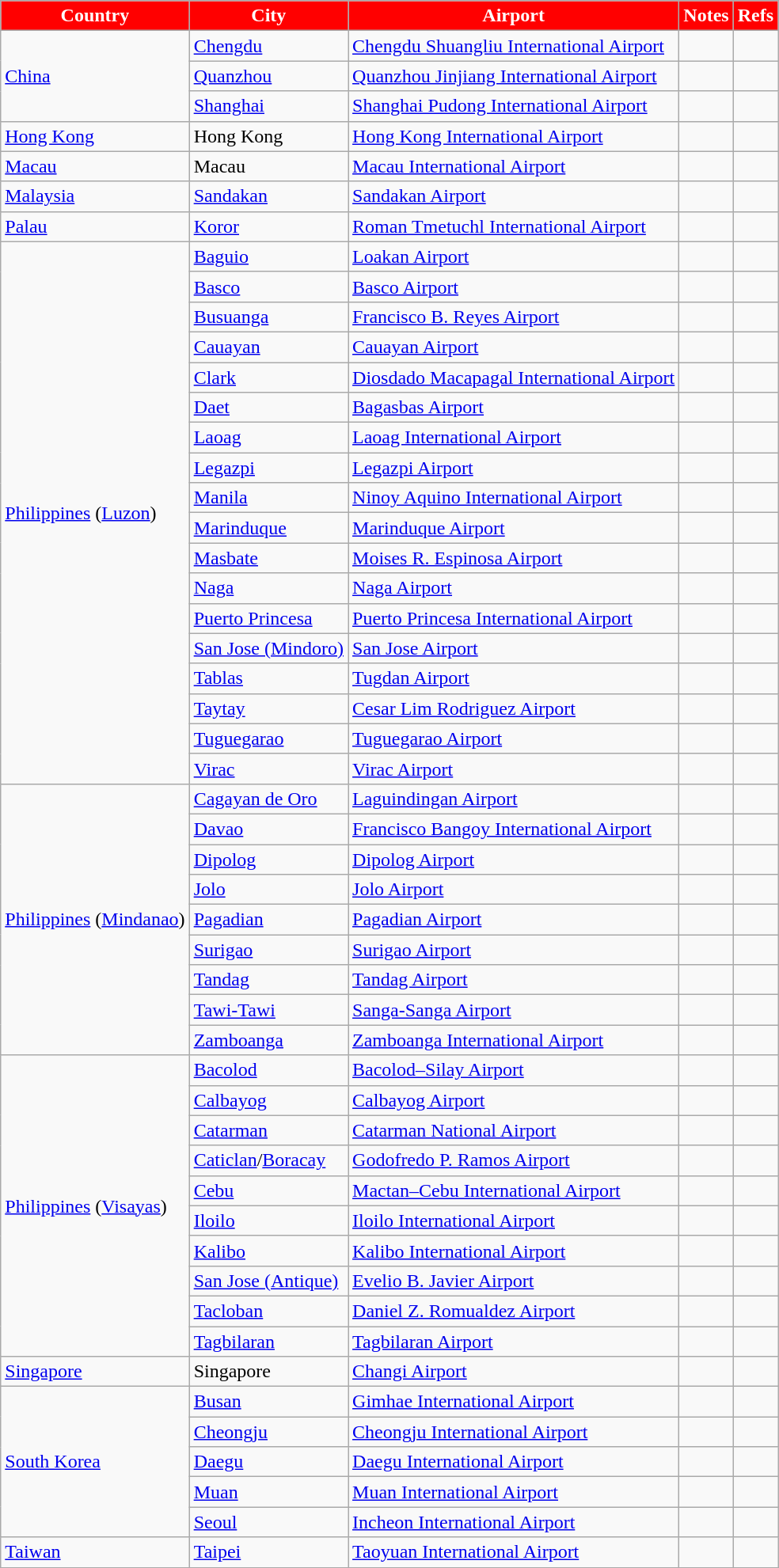<table class="sortable wikitable">
<tr>
<th style="background:red; color:white;">Country</th>
<th style="background:red; color:white;">City</th>
<th style="background:red; color:white;">Airport</th>
<th style="background:red; color:white;">Notes</th>
<th style="background:red; color:white;" class="unsortable">Refs</th>
</tr>
<tr>
<td rowspan="3"><a href='#'>China</a></td>
<td><a href='#'>Chengdu</a></td>
<td><a href='#'>Chengdu Shuangliu International Airport</a></td>
<td></td>
<td align=center></td>
</tr>
<tr>
<td><a href='#'>Quanzhou</a></td>
<td><a href='#'>Quanzhou Jinjiang International Airport</a></td>
<td align=center></td>
<td align=center></td>
</tr>
<tr>
<td><a href='#'>Shanghai</a></td>
<td><a href='#'>Shanghai Pudong International Airport</a></td>
<td align=center></td>
<td align=center></td>
</tr>
<tr>
<td><a href='#'>Hong Kong</a></td>
<td>Hong Kong</td>
<td><a href='#'>Hong Kong International Airport</a></td>
<td></td>
<td align=center></td>
</tr>
<tr>
<td><a href='#'>Macau</a></td>
<td>Macau</td>
<td><a href='#'>Macau International Airport</a></td>
<td></td>
<td align=center></td>
</tr>
<tr>
<td><a href='#'>Malaysia</a></td>
<td><a href='#'>Sandakan</a></td>
<td><a href='#'>Sandakan Airport</a></td>
<td></td>
<td align=center></td>
</tr>
<tr>
<td><a href='#'>Palau</a></td>
<td><a href='#'>Koror</a></td>
<td><a href='#'>Roman Tmetuchl International Airport</a></td>
<td></td>
<td align=center></td>
</tr>
<tr>
<td rowspan="18"><a href='#'>Philippines</a> (<a href='#'>Luzon</a>)</td>
<td><a href='#'>Baguio</a></td>
<td><a href='#'>Loakan Airport</a></td>
<td></td>
<td align=center></td>
</tr>
<tr>
<td><a href='#'>Basco</a></td>
<td><a href='#'>Basco Airport</a></td>
<td></td>
<td align=center></td>
</tr>
<tr>
<td><a href='#'>Busuanga</a></td>
<td><a href='#'>Francisco B. Reyes Airport</a></td>
<td></td>
<td align=center></td>
</tr>
<tr>
<td><a href='#'>Cauayan</a></td>
<td><a href='#'>Cauayan Airport</a></td>
<td></td>
<td align=center></td>
</tr>
<tr>
<td><a href='#'>Clark</a></td>
<td><a href='#'>Diosdado Macapagal International Airport</a></td>
<td></td>
<td align=center></td>
</tr>
<tr>
<td><a href='#'>Daet</a></td>
<td><a href='#'>Bagasbas Airport</a></td>
<td></td>
<td align=center></td>
</tr>
<tr>
<td><a href='#'>Laoag</a></td>
<td><a href='#'>Laoag International Airport</a></td>
<td></td>
<td align=center></td>
</tr>
<tr>
<td><a href='#'>Legazpi</a></td>
<td><a href='#'>Legazpi Airport</a></td>
<td></td>
<td align=center></td>
</tr>
<tr>
<td><a href='#'>Manila</a></td>
<td><a href='#'>Ninoy Aquino International Airport</a></td>
<td></td>
<td align=center></td>
</tr>
<tr>
<td><a href='#'>Marinduque</a></td>
<td><a href='#'>Marinduque Airport</a></td>
<td></td>
<td align=center></td>
</tr>
<tr>
<td><a href='#'>Masbate</a></td>
<td><a href='#'>Moises R. Espinosa Airport</a></td>
<td></td>
<td align=center></td>
</tr>
<tr>
<td><a href='#'>Naga</a></td>
<td><a href='#'>Naga Airport</a></td>
<td></td>
<td align=center></td>
</tr>
<tr>
<td><a href='#'>Puerto Princesa</a></td>
<td><a href='#'>Puerto Princesa International Airport</a></td>
<td align=center></td>
<td align=center></td>
</tr>
<tr>
<td><a href='#'>San Jose (Mindoro)</a></td>
<td><a href='#'>San Jose Airport</a></td>
<td></td>
<td align=center></td>
</tr>
<tr>
<td><a href='#'>Tablas</a></td>
<td><a href='#'>Tugdan Airport</a></td>
<td></td>
<td align=center></td>
</tr>
<tr>
<td><a href='#'>Taytay</a></td>
<td><a href='#'>Cesar Lim Rodriguez Airport</a></td>
<td></td>
<td align=center></td>
</tr>
<tr>
<td><a href='#'>Tuguegarao</a></td>
<td><a href='#'>Tuguegarao Airport</a></td>
<td></td>
<td align=center></td>
</tr>
<tr>
<td><a href='#'>Virac</a></td>
<td><a href='#'>Virac Airport</a></td>
<td></td>
<td align=center></td>
</tr>
<tr>
<td rowspan="9"><a href='#'>Philippines</a> (<a href='#'>Mindanao</a>)</td>
<td><a href='#'>Cagayan de Oro</a></td>
<td><a href='#'>Laguindingan Airport</a></td>
<td align=center></td>
<td align=center></td>
</tr>
<tr>
<td><a href='#'>Davao</a></td>
<td><a href='#'>Francisco Bangoy International Airport</a></td>
<td align=center></td>
<td align=center></td>
</tr>
<tr>
<td><a href='#'>Dipolog</a></td>
<td><a href='#'>Dipolog Airport</a></td>
<td></td>
<td align=center></td>
</tr>
<tr>
<td><a href='#'>Jolo</a></td>
<td><a href='#'>Jolo Airport</a></td>
<td></td>
<td align=center></td>
</tr>
<tr>
<td><a href='#'>Pagadian</a></td>
<td><a href='#'>Pagadian Airport</a></td>
<td></td>
<td align=center></td>
</tr>
<tr>
<td><a href='#'>Surigao</a></td>
<td><a href='#'>Surigao Airport</a></td>
<td></td>
<td align=center></td>
</tr>
<tr>
<td><a href='#'>Tandag</a></td>
<td><a href='#'>Tandag Airport</a></td>
<td></td>
<td align=center></td>
</tr>
<tr>
<td><a href='#'>Tawi-Tawi</a></td>
<td><a href='#'>Sanga-Sanga Airport</a></td>
<td></td>
<td align=center></td>
</tr>
<tr>
<td><a href='#'>Zamboanga</a></td>
<td><a href='#'>Zamboanga International Airport</a></td>
<td></td>
<td align=center></td>
</tr>
<tr>
<td rowspan="10"><a href='#'>Philippines</a> (<a href='#'>Visayas</a>)</td>
<td><a href='#'>Bacolod</a></td>
<td><a href='#'>Bacolod–Silay Airport</a></td>
<td align=center></td>
<td align=center></td>
</tr>
<tr>
<td><a href='#'>Calbayog</a></td>
<td><a href='#'>Calbayog Airport</a></td>
<td></td>
<td align=center></td>
</tr>
<tr>
<td><a href='#'>Catarman</a></td>
<td><a href='#'>Catarman National Airport</a></td>
<td></td>
<td align=center></td>
</tr>
<tr>
<td><a href='#'>Caticlan</a>/<a href='#'>Boracay</a></td>
<td><a href='#'>Godofredo P. Ramos Airport</a></td>
<td></td>
<td align=center></td>
</tr>
<tr>
<td><a href='#'>Cebu</a></td>
<td><a href='#'>Mactan–Cebu International Airport</a></td>
<td></td>
<td align=center></td>
</tr>
<tr>
<td><a href='#'>Iloilo</a></td>
<td><a href='#'>Iloilo International Airport</a></td>
<td align=center></td>
<td align=center></td>
</tr>
<tr>
<td><a href='#'>Kalibo</a></td>
<td><a href='#'>Kalibo International Airport</a></td>
<td align=center></td>
<td align=center></td>
</tr>
<tr>
<td><a href='#'>San Jose (Antique)</a></td>
<td><a href='#'>Evelio B. Javier Airport</a></td>
<td></td>
<td align=center></td>
</tr>
<tr>
<td><a href='#'>Tacloban</a></td>
<td><a href='#'>Daniel Z. Romualdez Airport</a></td>
<td align=center></td>
<td align=center></td>
</tr>
<tr>
<td><a href='#'>Tagbilaran</a></td>
<td><a href='#'>Tagbilaran Airport</a></td>
<td align=center></td>
<td align=center></td>
</tr>
<tr>
<td><a href='#'>Singapore</a></td>
<td>Singapore</td>
<td><a href='#'>Changi Airport</a></td>
<td></td>
<td align=center></td>
</tr>
<tr>
<td rowspan="5"><a href='#'>South Korea</a></td>
<td><a href='#'>Busan</a></td>
<td><a href='#'>Gimhae International Airport</a></td>
<td></td>
<td align=center></td>
</tr>
<tr>
<td><a href='#'>Cheongju</a></td>
<td><a href='#'>Cheongju International Airport</a></td>
<td></td>
<td align=center></td>
</tr>
<tr>
<td><a href='#'>Daegu</a></td>
<td><a href='#'>Daegu International Airport</a></td>
<td></td>
<td align=center></td>
</tr>
<tr>
<td><a href='#'>Muan</a></td>
<td><a href='#'>Muan International Airport</a></td>
<td></td>
<td align=center></td>
</tr>
<tr>
<td><a href='#'>Seoul</a></td>
<td><a href='#'>Incheon International Airport</a></td>
<td align=center></td>
<td align=center></td>
</tr>
<tr>
<td><a href='#'>Taiwan</a></td>
<td><a href='#'>Taipei</a></td>
<td><a href='#'>Taoyuan International Airport</a></td>
<td></td>
<td align=center></td>
</tr>
</table>
